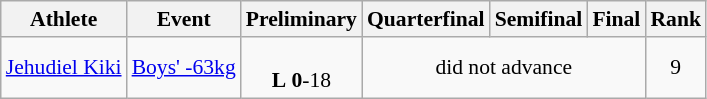<table class="wikitable" style="text-align:left; font-size:90%">
<tr>
<th>Athlete</th>
<th>Event</th>
<th>Preliminary</th>
<th>Quarterfinal</th>
<th>Semifinal</th>
<th>Final</th>
<th>Rank</th>
</tr>
<tr>
<td><a href='#'>Jehudiel Kiki</a></td>
<td><a href='#'>Boys' -63kg</a></td>
<td align=center> <br> <strong>L</strong> <strong>0</strong>-18</td>
<td align=center colspan=3>did not advance</td>
<td align=center>9</td>
</tr>
</table>
